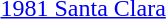<table>
<tr>
<td><a href='#'>1981 Santa Clara</a></td>
<td></td>
<td></td>
<td></td>
</tr>
</table>
